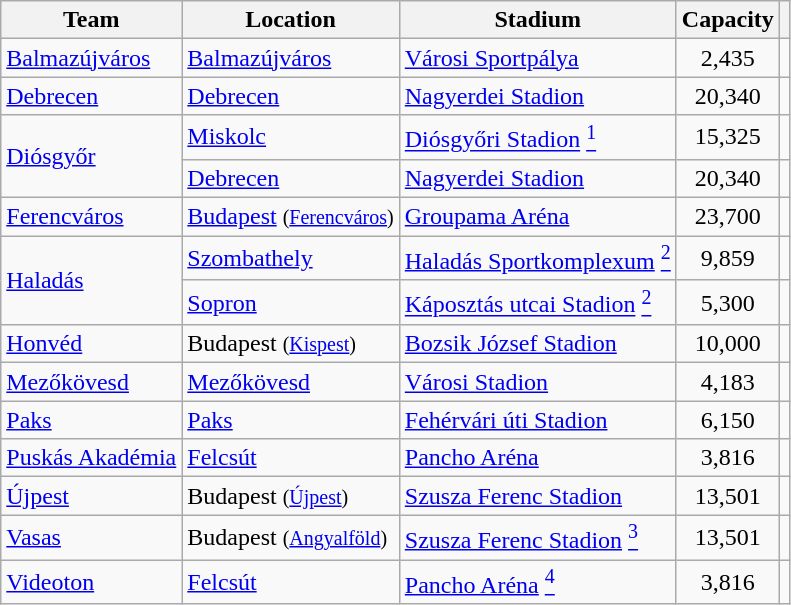<table class="wikitable sortable">
<tr>
<th>Team</th>
<th>Location</th>
<th>Stadium</th>
<th>Capacity</th>
<th></th>
</tr>
<tr>
<td><a href='#'>Balmazújváros</a></td>
<td><a href='#'>Balmazújváros</a></td>
<td><a href='#'>Városi Sportpálya</a></td>
<td align="center">2,435</td>
<td align=center></td>
</tr>
<tr>
<td><a href='#'>Debrecen</a></td>
<td><a href='#'>Debrecen</a></td>
<td><a href='#'>Nagyerdei Stadion</a></td>
<td align="center">20,340</td>
<td align=center></td>
</tr>
<tr>
<td rowspan=2><a href='#'>Diósgyőr</a></td>
<td><a href='#'>Miskolc</a></td>
<td><a href='#'>Diósgyőri Stadion</a> <a href='#'><sup>1</sup></a></td>
<td align="center">15,325</td>
<td align=center></td>
</tr>
<tr>
<td><a href='#'>Debrecen</a></td>
<td><a href='#'>Nagyerdei Stadion</a></td>
<td align="center">20,340</td>
<td align=center></td>
</tr>
<tr>
<td><a href='#'>Ferencváros</a></td>
<td><a href='#'>Budapest</a> <small>(<a href='#'>Ferencváros</a>)</small></td>
<td><a href='#'>Groupama Aréna</a></td>
<td align="center">23,700</td>
<td align=center></td>
</tr>
<tr>
<td rowspan=2><a href='#'>Haladás</a></td>
<td><a href='#'>Szombathely</a></td>
<td><a href='#'>Haladás Sportkomplexum</a> <a href='#'><sup>2</sup></a></td>
<td align="center">9,859</td>
<td align=center></td>
</tr>
<tr>
<td><a href='#'>Sopron</a></td>
<td><a href='#'>Káposztás utcai Stadion</a> <a href='#'><sup>2</sup></a></td>
<td align="center">5,300</td>
<td align=center></td>
</tr>
<tr>
<td><a href='#'>Honvéd</a></td>
<td>Budapest <small>(<a href='#'>Kispest</a>)</small></td>
<td><a href='#'>Bozsik József Stadion</a></td>
<td align="center">10,000</td>
<td align=center></td>
</tr>
<tr>
<td><a href='#'>Mezőkövesd</a></td>
<td><a href='#'>Mezőkövesd</a></td>
<td><a href='#'>Városi Stadion</a></td>
<td align="center">4,183</td>
<td align=center></td>
</tr>
<tr>
<td><a href='#'>Paks</a></td>
<td><a href='#'>Paks</a></td>
<td><a href='#'>Fehérvári úti Stadion</a></td>
<td align="center">6,150</td>
<td align=center></td>
</tr>
<tr>
<td><a href='#'>Puskás Akadémia</a></td>
<td><a href='#'>Felcsút</a></td>
<td><a href='#'>Pancho Aréna</a></td>
<td align="center">3,816</td>
<td align=center></td>
</tr>
<tr>
<td><a href='#'>Újpest</a></td>
<td>Budapest <small>(<a href='#'>Újpest</a>)</small></td>
<td><a href='#'>Szusza Ferenc Stadion</a></td>
<td align="center">13,501</td>
<td align=center></td>
</tr>
<tr>
<td><a href='#'>Vasas</a></td>
<td>Budapest <small>(<a href='#'>Angyalföld</a>)</small></td>
<td><a href='#'>Szusza Ferenc Stadion</a> <a href='#'><sup>3</sup></a></td>
<td align="center">13,501</td>
<td align=center></td>
</tr>
<tr>
<td><a href='#'>Videoton</a></td>
<td><a href='#'>Felcsút</a></td>
<td><a href='#'>Pancho Aréna</a> <a href='#'><sup>4</sup></a></td>
<td align="center">3,816</td>
<td align=center></td>
</tr>
</table>
